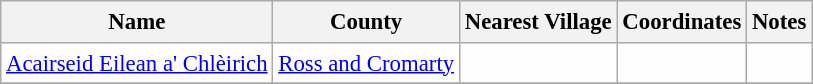<table class="wikitable sortable" style="table-layout:fixed;background-color:#FEFEFE;font-size:95%;padding:0.30em;line-height:1.35em;">
<tr>
<th scope="col">Name</th>
<th scope="col">County</th>
<th scope="col">Nearest Village</th>
<th scope="col" data-sort-type="number">Coordinates</th>
<th scope="col">Notes</th>
</tr>
<tr>
<td><a href='#'>Acairseid Eilean a' Chlèirich</a></td>
<td><a href='#'>Ross and Cromarty</a></td>
<td></td>
<td></td>
<td></td>
</tr>
<tr>
</tr>
</table>
